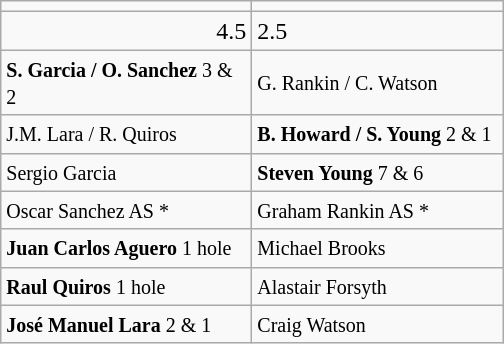<table class="wikitable">
<tr>
<td align="center" width="160"></td>
<td align="center" width="160"></td>
</tr>
<tr>
<td align="right">4.5</td>
<td>2.5</td>
</tr>
<tr>
<td><small><strong>S. Garcia / O. Sanchez</strong> 3 & 2</small></td>
<td><small>G. Rankin / C. Watson</small></td>
</tr>
<tr>
<td><small>J.M. Lara / R. Quiros</small></td>
<td><small><strong>B. Howard / S. Young</strong> 2 & 1</small></td>
</tr>
<tr>
<td><small>Sergio Garcia</small></td>
<td><small><strong>Steven Young</strong> 7 & 6</small></td>
</tr>
<tr>
<td><small>Oscar Sanchez AS *</small></td>
<td><small>Graham Rankin AS *</small></td>
</tr>
<tr>
<td><small><strong>Juan Carlos Aguero</strong> 1 hole</small></td>
<td><small>Michael Brooks</small></td>
</tr>
<tr>
<td><small><strong>Raul Quiros</strong> 1 hole</small></td>
<td><small>Alastair Forsyth</small></td>
</tr>
<tr>
<td><small><strong>José Manuel Lara</strong> 2 & 1</small></td>
<td><small>Craig Watson</small></td>
</tr>
</table>
